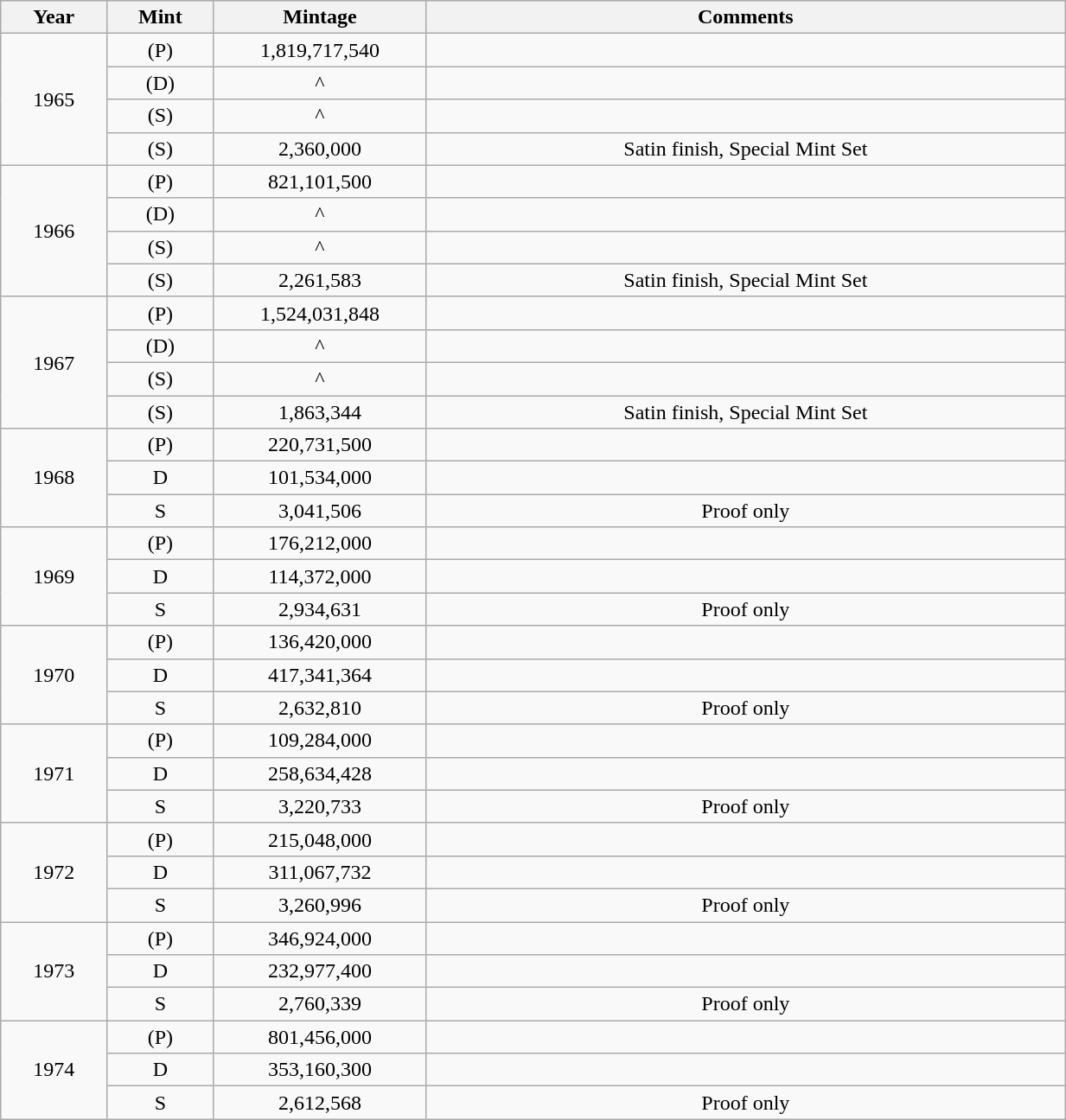<table class="wikitable sortable" style="min-width:65%; text-align:center;">
<tr>
<th width="10%">Year</th>
<th width="10%">Mint</th>
<th width="20%">Mintage</th>
<th width="60%">Comments</th>
</tr>
<tr>
<td rowspan="4">1965</td>
<td>(P)</td>
<td>1,819,717,540</td>
<td></td>
</tr>
<tr>
<td>(D)</td>
<td>^</td>
<td></td>
</tr>
<tr>
<td>(S)</td>
<td>^</td>
<td></td>
</tr>
<tr>
<td>(S)</td>
<td>2,360,000</td>
<td>Satin finish, Special Mint Set</td>
</tr>
<tr>
<td rowspan="4">1966</td>
<td>(P)</td>
<td>821,101,500</td>
<td></td>
</tr>
<tr>
<td>(D)</td>
<td>^</td>
<td></td>
</tr>
<tr>
<td>(S)</td>
<td>^</td>
<td></td>
</tr>
<tr>
<td>(S)</td>
<td>2,261,583</td>
<td>Satin finish, Special Mint Set</td>
</tr>
<tr>
<td rowspan="4">1967</td>
<td>(P)</td>
<td>1,524,031,848</td>
<td></td>
</tr>
<tr>
<td>(D)</td>
<td>^</td>
<td></td>
</tr>
<tr>
<td>(S)</td>
<td>^</td>
<td></td>
</tr>
<tr>
<td>(S)</td>
<td>1,863,344</td>
<td>Satin finish, Special Mint Set</td>
</tr>
<tr>
<td rowspan="3">1968</td>
<td>(P)</td>
<td>220,731,500</td>
<td></td>
</tr>
<tr>
<td>D</td>
<td>101,534,000</td>
<td></td>
</tr>
<tr>
<td>S</td>
<td>3,041,506</td>
<td>Proof only</td>
</tr>
<tr>
<td rowspan="3">1969</td>
<td>(P)</td>
<td>176,212,000</td>
<td></td>
</tr>
<tr>
<td>D</td>
<td>114,372,000</td>
<td></td>
</tr>
<tr>
<td>S</td>
<td>2,934,631</td>
<td>Proof only</td>
</tr>
<tr>
<td rowspan="3">1970</td>
<td>(P)</td>
<td>136,420,000</td>
<td></td>
</tr>
<tr>
<td>D</td>
<td>417,341,364</td>
<td></td>
</tr>
<tr>
<td>S</td>
<td>2,632,810</td>
<td>Proof only</td>
</tr>
<tr>
<td rowspan="3">1971</td>
<td>(P)</td>
<td>109,284,000</td>
<td></td>
</tr>
<tr>
<td>D</td>
<td>258,634,428</td>
<td></td>
</tr>
<tr>
<td>S</td>
<td>3,220,733</td>
<td>Proof only</td>
</tr>
<tr>
<td rowspan="3">1972</td>
<td>(P)</td>
<td>215,048,000</td>
<td></td>
</tr>
<tr>
<td>D</td>
<td>311,067,732</td>
<td></td>
</tr>
<tr>
<td>S</td>
<td>3,260,996</td>
<td>Proof only</td>
</tr>
<tr>
<td rowspan="3">1973</td>
<td>(P)</td>
<td>346,924,000</td>
<td></td>
</tr>
<tr>
<td>D</td>
<td>232,977,400</td>
<td></td>
</tr>
<tr>
<td>S</td>
<td>2,760,339</td>
<td>Proof only</td>
</tr>
<tr>
<td rowspan="3">1974</td>
<td>(P)</td>
<td>801,456,000</td>
<td></td>
</tr>
<tr>
<td>D</td>
<td>353,160,300</td>
<td></td>
</tr>
<tr>
<td>S</td>
<td>2,612,568</td>
<td>Proof only</td>
</tr>
</table>
